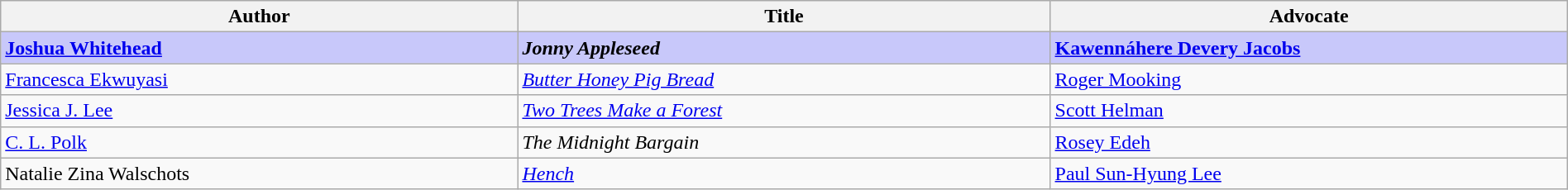<table class="wikitable" style="width:100%;">
<tr>
<th width=33%>Author</th>
<th width=34%>Title</th>
<th width=34%>Advocate</th>
</tr>
<tr>
<td style="background:#C8C8FA"><strong><a href='#'>Joshua Whitehead</a></strong></td>
<td style="background:#C8C8FA"><strong><em>Jonny Appleseed</em></strong></td>
<td style="background:#C8C8FA"><strong><a href='#'>Kawennáhere Devery Jacobs</a></strong></td>
</tr>
<tr>
<td><a href='#'>Francesca Ekwuyasi</a></td>
<td><em><a href='#'>Butter Honey Pig Bread</a></em></td>
<td><a href='#'>Roger Mooking</a></td>
</tr>
<tr>
<td><a href='#'>Jessica J. Lee</a></td>
<td><em><a href='#'>Two Trees Make a Forest</a></em></td>
<td><a href='#'>Scott Helman</a></td>
</tr>
<tr>
<td><a href='#'>C. L. Polk</a></td>
<td><em>The Midnight Bargain</em></td>
<td><a href='#'>Rosey Edeh</a></td>
</tr>
<tr>
<td>Natalie Zina Walschots</td>
<td><em><a href='#'>Hench</a></em></td>
<td><a href='#'>Paul Sun-Hyung Lee</a></td>
</tr>
</table>
